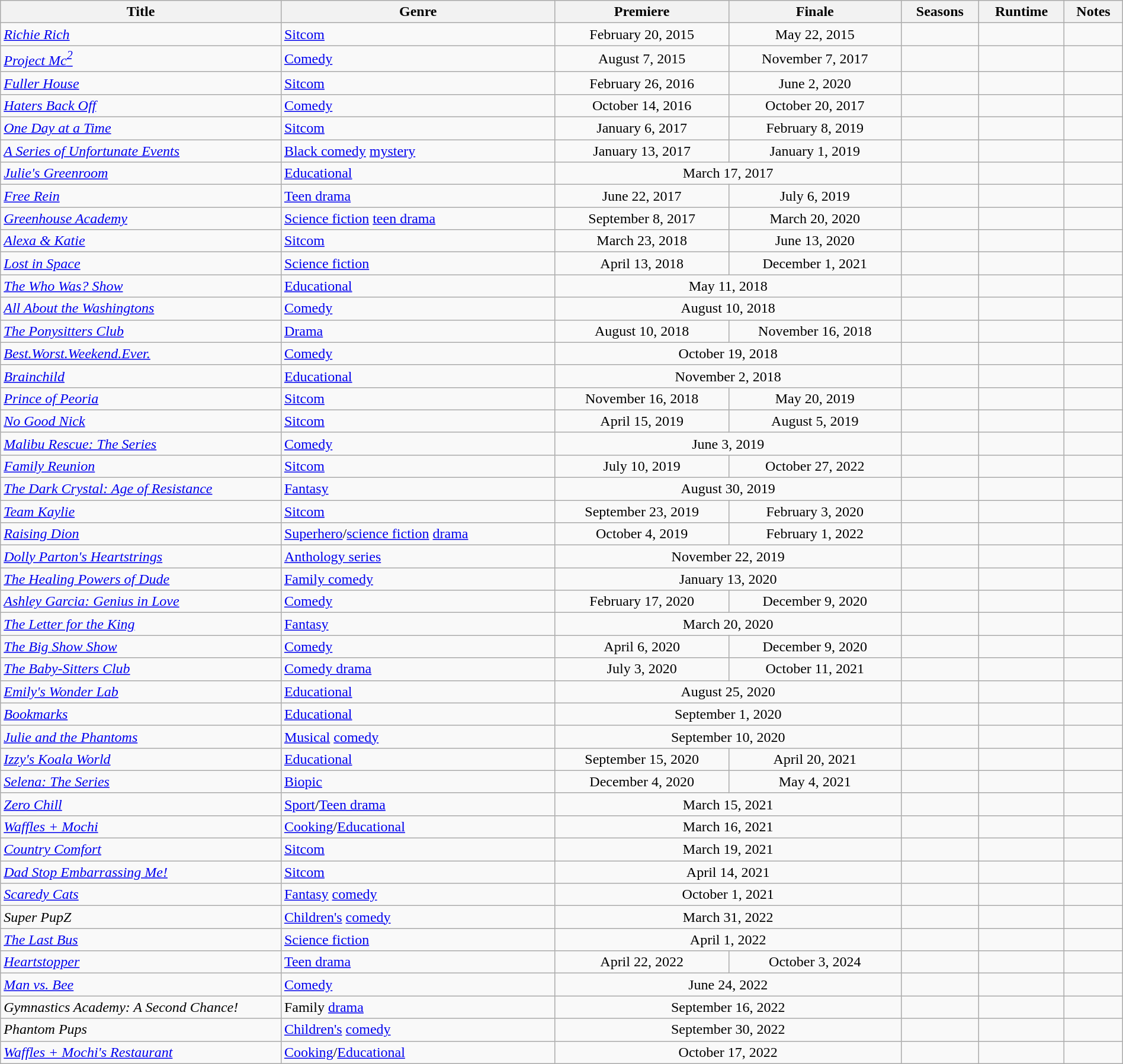<table class="wikitable sortable" style="width:100%">
<tr>
<th scope="col" style="width:25%;">Title</th>
<th>Genre</th>
<th>Premiere</th>
<th>Finale</th>
<th>Seasons</th>
<th>Runtime</th>
<th>Notes</th>
</tr>
<tr>
<td><em><a href='#'>Richie Rich</a></em></td>
<td><a href='#'>Sitcom</a></td>
<td style="text-align:center">February 20, 2015</td>
<td style="text-align:center">May 22, 2015</td>
<td></td>
<td></td>
<td></td>
</tr>
<tr>
<td><em><a href='#'>Project Mc<sup>2</sup></a></em></td>
<td><a href='#'>Comedy</a></td>
<td style="text-align:center">August 7, 2015</td>
<td style="text-align:center">November 7, 2017</td>
<td></td>
<td></td>
<td></td>
</tr>
<tr>
<td><em><a href='#'>Fuller House</a></em></td>
<td><a href='#'>Sitcom</a></td>
<td style="text-align:center">February 26, 2016</td>
<td style="text-align:center">June 2, 2020</td>
<td></td>
<td></td>
<td></td>
</tr>
<tr>
<td><em><a href='#'>Haters Back Off</a></em></td>
<td><a href='#'>Comedy</a></td>
<td style="text-align:center">October 14, 2016</td>
<td style="text-align:center">October 20, 2017</td>
<td></td>
<td></td>
<td></td>
</tr>
<tr>
<td><em><a href='#'>One Day at a Time</a></em></td>
<td><a href='#'>Sitcom</a></td>
<td style="text-align:center">January 6, 2017</td>
<td style="text-align:center">February 8, 2019</td>
<td></td>
<td></td>
<td></td>
</tr>
<tr>
<td><em><a href='#'>A Series of Unfortunate Events</a></em></td>
<td><a href='#'>Black comedy</a> <a href='#'>mystery</a></td>
<td style="text-align:center">January 13, 2017</td>
<td style="text-align:center">January 1, 2019</td>
<td></td>
<td></td>
<td></td>
</tr>
<tr>
<td><em><a href='#'>Julie's Greenroom</a></em></td>
<td><a href='#'>Educational</a></td>
<td colspan="2" style="text-align:center">March 17, 2017</td>
<td></td>
<td></td>
<td></td>
</tr>
<tr>
<td><em><a href='#'>Free Rein</a></em></td>
<td><a href='#'>Teen drama</a></td>
<td style="text-align:center">June 22, 2017</td>
<td style="text-align:center">July 6, 2019</td>
<td></td>
<td></td>
<td></td>
</tr>
<tr>
<td><em><a href='#'>Greenhouse Academy</a></em></td>
<td><a href='#'>Science fiction</a> <a href='#'>teen drama</a></td>
<td style="text-align:center">September 8, 2017</td>
<td style="text-align:center">March 20, 2020</td>
<td></td>
<td></td>
<td></td>
</tr>
<tr>
<td><em><a href='#'>Alexa & Katie</a></em></td>
<td><a href='#'>Sitcom</a></td>
<td style="text-align:center">March 23, 2018</td>
<td style="text-align:center">June 13, 2020</td>
<td></td>
<td></td>
<td></td>
</tr>
<tr>
<td><em><a href='#'>Lost in Space</a></em></td>
<td><a href='#'>Science fiction</a></td>
<td style="text-align:center">April 13, 2018</td>
<td style="text-align:center">December 1, 2021</td>
<td></td>
<td></td>
<td></td>
</tr>
<tr>
<td><em><a href='#'>The Who Was? Show</a></em></td>
<td><a href='#'>Educational</a></td>
<td colspan="2" style="text-align:center">May 11, 2018</td>
<td></td>
<td></td>
<td></td>
</tr>
<tr>
<td><em><a href='#'>All About the Washingtons</a></em></td>
<td><a href='#'>Comedy</a></td>
<td colspan="2" style="text-align:center">August 10, 2018</td>
<td></td>
<td></td>
<td></td>
</tr>
<tr>
<td><em><a href='#'>The Ponysitters Club</a></em></td>
<td><a href='#'>Drama</a></td>
<td style="text-align:center">August 10, 2018</td>
<td style="text-align:center">November 16, 2018</td>
<td></td>
<td></td>
<td></td>
</tr>
<tr>
<td><em><a href='#'>Best.Worst.Weekend.Ever.</a></em></td>
<td><a href='#'>Comedy</a></td>
<td colspan="2" style="text-align:center">October 19, 2018</td>
<td></td>
<td></td>
<td></td>
</tr>
<tr>
<td><em><a href='#'>Brainchild</a></em></td>
<td><a href='#'>Educational</a></td>
<td colspan="2" style="text-align:center">November 2, 2018</td>
<td></td>
<td></td>
<td></td>
</tr>
<tr>
<td><em><a href='#'>Prince of Peoria</a></em></td>
<td><a href='#'>Sitcom</a></td>
<td style="text-align:center">November 16, 2018</td>
<td style="text-align:center">May 20, 2019</td>
<td></td>
<td></td>
<td></td>
</tr>
<tr>
<td><em><a href='#'>No Good Nick</a></em></td>
<td><a href='#'>Sitcom</a></td>
<td style="text-align:center">April 15, 2019</td>
<td style="text-align:center">August 5, 2019</td>
<td></td>
<td></td>
<td></td>
</tr>
<tr>
<td><em><a href='#'>Malibu Rescue: The Series</a></em></td>
<td><a href='#'>Comedy</a></td>
<td colspan="2" style="text-align:center">June 3, 2019</td>
<td></td>
<td></td>
<td></td>
</tr>
<tr>
<td><em><a href='#'>Family Reunion</a></em></td>
<td><a href='#'>Sitcom</a></td>
<td style="text-align:center">July 10, 2019</td>
<td style="text-align:center">October 27, 2022</td>
<td></td>
<td></td>
<td></td>
</tr>
<tr>
<td><em><a href='#'>The Dark Crystal: Age of Resistance</a></em></td>
<td><a href='#'>Fantasy</a></td>
<td colspan="2" style="text-align:center">August 30, 2019</td>
<td></td>
<td></td>
<td></td>
</tr>
<tr>
<td><em><a href='#'>Team Kaylie</a></em></td>
<td><a href='#'>Sitcom</a></td>
<td style="text-align:center">September 23, 2019</td>
<td style="text-align:center">February 3, 2020</td>
<td></td>
<td></td>
<td></td>
</tr>
<tr>
<td><em><a href='#'>Raising Dion</a></em></td>
<td><a href='#'>Superhero</a>/<a href='#'>science fiction</a> <a href='#'>drama</a></td>
<td style="text-align:center">October 4, 2019</td>
<td style="text-align:center">February 1, 2022</td>
<td></td>
<td></td>
<td></td>
</tr>
<tr>
<td><em><a href='#'>Dolly Parton's Heartstrings</a></em></td>
<td><a href='#'>Anthology series</a></td>
<td colspan="2" style="text-align:center">November 22, 2019</td>
<td></td>
<td></td>
<td></td>
</tr>
<tr>
<td><em><a href='#'>The Healing Powers of Dude</a></em></td>
<td><a href='#'>Family comedy</a></td>
<td colspan="2" style="text-align:center">January 13, 2020</td>
<td></td>
<td></td>
<td></td>
</tr>
<tr>
<td><em><a href='#'>Ashley Garcia: Genius in Love</a></em></td>
<td><a href='#'>Comedy</a></td>
<td style="text-align:center">February 17, 2020</td>
<td style="text-align:center">December 9, 2020</td>
<td></td>
<td></td>
<td></td>
</tr>
<tr>
<td><em><a href='#'>The Letter for the King</a></em></td>
<td><a href='#'>Fantasy</a></td>
<td colspan="2" style="text-align:center">March 20, 2020</td>
<td></td>
<td></td>
<td></td>
</tr>
<tr>
<td><em><a href='#'>The Big Show Show</a></em></td>
<td><a href='#'>Comedy</a></td>
<td style="text-align:center">April 6, 2020</td>
<td style="text-align:center">December 9, 2020</td>
<td></td>
<td></td>
<td></td>
</tr>
<tr>
<td><em><a href='#'>The Baby-Sitters Club</a></em></td>
<td><a href='#'>Comedy drama</a></td>
<td style="text-align:center">July 3, 2020</td>
<td style="text-align:center">October 11, 2021</td>
<td></td>
<td></td>
<td></td>
</tr>
<tr>
<td><em><a href='#'>Emily's Wonder Lab</a></em></td>
<td><a href='#'>Educational</a></td>
<td colspan="2" style="text-align:center">August 25, 2020</td>
<td></td>
<td></td>
<td></td>
</tr>
<tr>
<td><em><a href='#'>Bookmarks</a></em></td>
<td><a href='#'>Educational</a></td>
<td colspan="2" style="text-align:center">September 1, 2020</td>
<td></td>
<td></td>
<td></td>
</tr>
<tr>
<td><em><a href='#'>Julie and the Phantoms</a></em></td>
<td><a href='#'>Musical</a> <a href='#'>comedy</a></td>
<td colspan="2" style="text-align:center">September 10, 2020</td>
<td></td>
<td></td>
<td></td>
</tr>
<tr>
<td><em><a href='#'>Izzy's Koala World</a></em></td>
<td><a href='#'>Educational</a></td>
<td style="text-align:center">September 15, 2020</td>
<td style="text-align:center">April 20, 2021</td>
<td></td>
<td></td>
<td></td>
</tr>
<tr>
<td><em><a href='#'>Selena: The Series</a></em></td>
<td><a href='#'>Biopic</a></td>
<td style="text-align:center">December 4, 2020</td>
<td style="text-align:center">May 4, 2021</td>
<td></td>
<td></td>
<td></td>
</tr>
<tr>
<td><em><a href='#'>Zero Chill</a></em></td>
<td><a href='#'>Sport</a>/<a href='#'>Teen drama</a></td>
<td colspan="2" style="text-align:center">March 15, 2021</td>
<td></td>
<td></td>
<td></td>
</tr>
<tr>
<td><em><a href='#'>Waffles + Mochi</a></em></td>
<td><a href='#'>Cooking</a>/<a href='#'>Educational</a></td>
<td colspan="2" style="text-align:center">March 16, 2021</td>
<td></td>
<td></td>
<td></td>
</tr>
<tr>
<td><em><a href='#'>Country Comfort</a></em></td>
<td><a href='#'>Sitcom</a></td>
<td colspan="2" style="text-align:center">March 19, 2021</td>
<td></td>
<td></td>
<td></td>
</tr>
<tr>
<td><em><a href='#'>Dad Stop Embarrassing Me!</a></em></td>
<td><a href='#'>Sitcom</a></td>
<td colspan="2" style="text-align:center">April 14, 2021</td>
<td></td>
<td></td>
<td></td>
</tr>
<tr>
<td><em><a href='#'>Scaredy Cats</a></em></td>
<td><a href='#'>Fantasy</a> <a href='#'>comedy</a></td>
<td colspan="2" style="text-align:center">October 1, 2021</td>
<td></td>
<td></td>
<td></td>
</tr>
<tr>
<td><em>Super PupZ</em></td>
<td><a href='#'>Children's</a> <a href='#'>comedy</a></td>
<td colspan="2" style="text-align:center">March 31, 2022</td>
<td></td>
<td></td>
<td></td>
</tr>
<tr>
<td><em><a href='#'>The Last Bus</a></em></td>
<td><a href='#'>Science fiction</a></td>
<td colspan="2" style="text-align:center">April 1, 2022</td>
<td></td>
<td></td>
<td></td>
</tr>
<tr>
<td><em><a href='#'>Heartstopper</a></em></td>
<td><a href='#'>Teen drama</a></td>
<td style="text-align:center">April 22, 2022</td>
<td style="text-align:center">October 3, 2024</td>
<td></td>
<td></td>
<td></td>
</tr>
<tr>
<td><em><a href='#'>Man vs. Bee</a></em></td>
<td><a href='#'>Comedy</a></td>
<td colspan="2" style="text-align:center">June 24, 2022</td>
<td></td>
<td></td>
<td></td>
</tr>
<tr>
<td><em>Gymnastics Academy: A Second Chance!</em></td>
<td>Family <a href='#'>drama</a></td>
<td colspan="2" style="text-align:center">September 16, 2022</td>
<td></td>
<td></td>
<td></td>
</tr>
<tr>
<td><em>Phantom Pups</em></td>
<td><a href='#'>Children's</a> <a href='#'>comedy</a></td>
<td colspan="2" style="text-align:center">September 30, 2022</td>
<td></td>
<td></td>
<td></td>
</tr>
<tr>
<td><em><a href='#'>Waffles + Mochi's Restaurant</a></em></td>
<td><a href='#'>Cooking</a>/<a href='#'>Educational</a></td>
<td colspan="2" style="text-align:center">October 17, 2022</td>
<td></td>
<td></td>
<td></td>
</tr>
</table>
